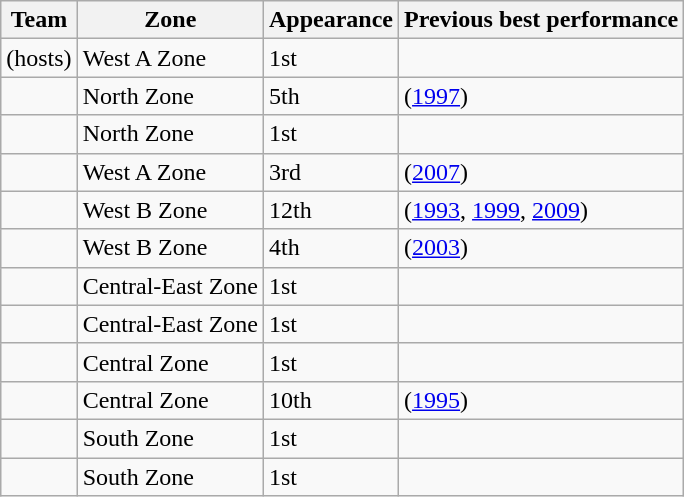<table class="wikitable sortable" style="text-align: left;">
<tr>
<th>Team</th>
<th>Zone</th>
<th data-sort-type="number">Appearance</th>
<th>Previous best performance</th>
</tr>
<tr>
<td> (hosts)</td>
<td>West A Zone</td>
<td>1st</td>
<td></td>
</tr>
<tr>
<td></td>
<td>North Zone</td>
<td>5th</td>
<td> (<a href='#'>1997</a>)</td>
</tr>
<tr>
<td></td>
<td>North Zone</td>
<td>1st</td>
<td></td>
</tr>
<tr>
<td></td>
<td>West A Zone</td>
<td>3rd</td>
<td> (<a href='#'>2007</a>)</td>
</tr>
<tr>
<td></td>
<td>West B Zone</td>
<td>12th</td>
<td> (<a href='#'>1993</a>, <a href='#'>1999</a>, <a href='#'>2009</a>)</td>
</tr>
<tr>
<td></td>
<td>West B Zone</td>
<td>4th</td>
<td> (<a href='#'>2003</a>)</td>
</tr>
<tr>
<td></td>
<td>Central-East Zone</td>
<td>1st</td>
<td></td>
</tr>
<tr>
<td></td>
<td>Central-East Zone</td>
<td>1st</td>
<td></td>
</tr>
<tr>
<td></td>
<td>Central Zone</td>
<td>1st</td>
<td></td>
</tr>
<tr>
<td></td>
<td>Central Zone</td>
<td>10th</td>
<td> (<a href='#'>1995</a>)</td>
</tr>
<tr>
<td></td>
<td>South Zone</td>
<td>1st</td>
<td></td>
</tr>
<tr>
<td></td>
<td>South Zone</td>
<td>1st</td>
<td></td>
</tr>
</table>
